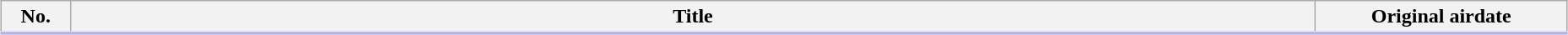<table class="wikitable" style="width:98%; margin:auto; background:#FFF;">
<tr style="border-bottom: 3px solid #CCF;">
<th style="width:3em;">No.</th>
<th>Title</th>
<th style="width:12em;">Original airdate</th>
</tr>
<tr>
</tr>
</table>
